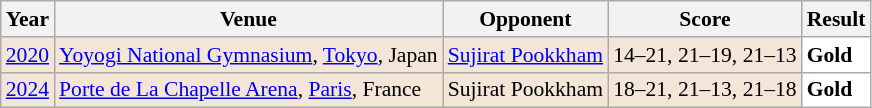<table class="sortable wikitable" style="font-size: 90%;">
<tr>
<th>Year</th>
<th>Venue</th>
<th>Opponent</th>
<th>Score</th>
<th>Result</th>
</tr>
<tr style="background:#F3E6D7">
<td align="center"><a href='#'>2020</a></td>
<td align="left"><a href='#'>Yoyogi National Gymnasium</a>, <a href='#'>Tokyo</a>, Japan</td>
<td align="left"> <a href='#'>Sujirat Pookkham</a></td>
<td align="left">14–21, 21–19, 21–13</td>
<td style="text-align:left; background:white"> <strong>Gold</strong></td>
</tr>
<tr style="background:#F3E6D7">
<td align="center"><a href='#'>2024</a></td>
<td align="left"><a href='#'>Porte de La Chapelle Arena</a>, <a href='#'>Paris</a>, France</td>
<td align="left"> Sujirat Pookkham</td>
<td align="left">18–21, 21–13, 21–18</td>
<td style="text-align:left; background:white"> <strong>Gold</strong></td>
</tr>
</table>
